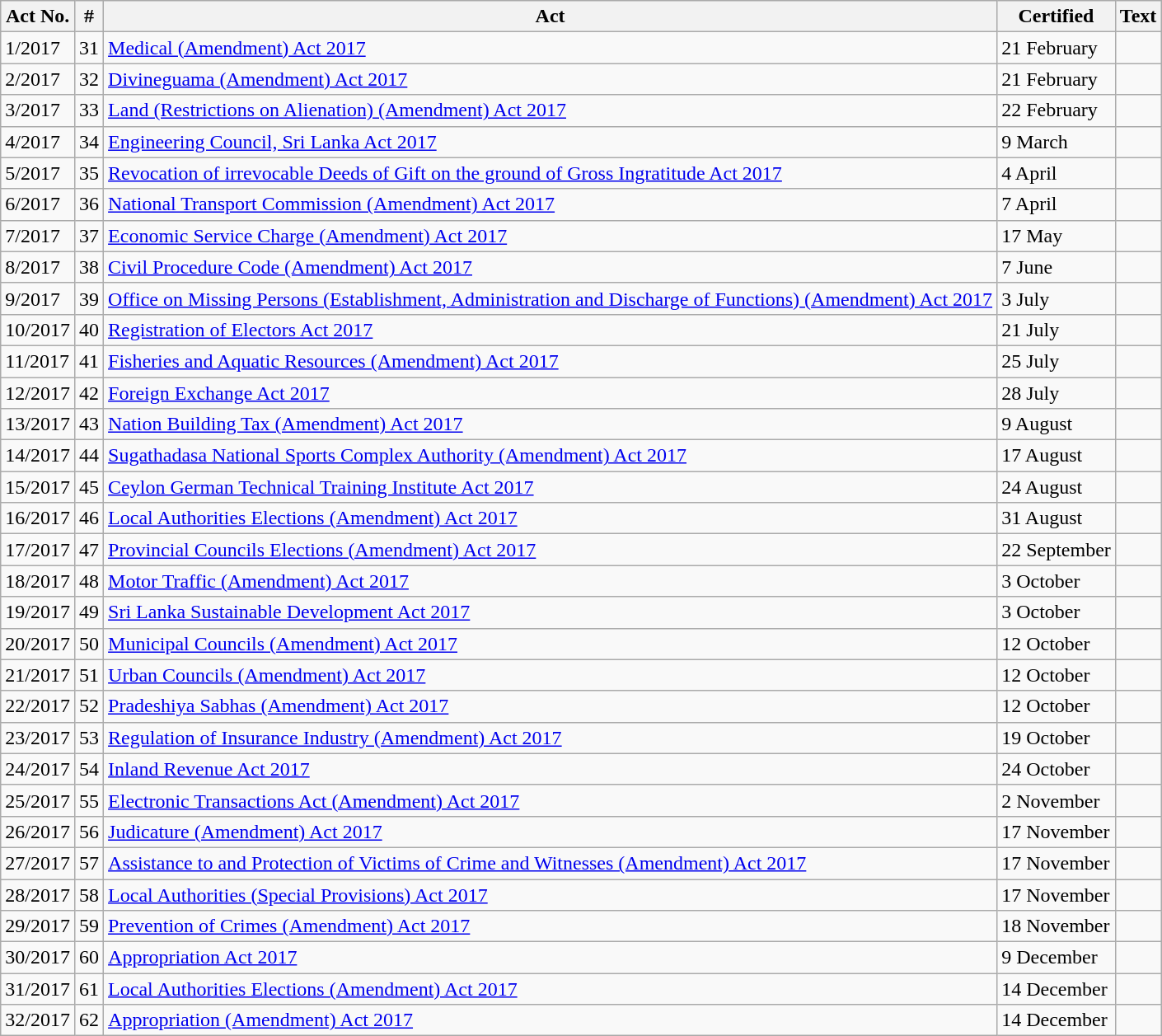<table class="wikitable sortable mw-collapsible mw-collapsed">
<tr>
<th>Act No.</th>
<th>#</th>
<th>Act</th>
<th>Certified</th>
<th>Text</th>
</tr>
<tr>
<td>1/2017</td>
<td>31</td>
<td><a href='#'>Medical (Amendment) Act 2017</a></td>
<td>21 February</td>
<td></td>
</tr>
<tr>
<td>2/2017</td>
<td>32</td>
<td><a href='#'>Divineguama (Amendment) Act 2017</a></td>
<td>21 February</td>
<td></td>
</tr>
<tr>
<td>3/2017</td>
<td>33</td>
<td><a href='#'>Land (Restrictions on Alienation) (Amendment) Act 2017</a></td>
<td>22 February</td>
<td></td>
</tr>
<tr>
<td>4/2017</td>
<td>34</td>
<td><a href='#'>Engineering Council, Sri Lanka Act 2017</a></td>
<td>9 March</td>
<td></td>
</tr>
<tr>
<td>5/2017</td>
<td>35</td>
<td><a href='#'>Revocation of irrevocable Deeds of Gift on the ground of Gross Ingratitude Act 2017</a></td>
<td>4 April</td>
<td></td>
</tr>
<tr>
<td>6/2017</td>
<td>36</td>
<td><a href='#'>National Transport Commission (Amendment) Act 2017</a></td>
<td>7 April</td>
<td></td>
</tr>
<tr>
<td>7/2017</td>
<td>37</td>
<td><a href='#'>Economic Service Charge (Amendment) Act 2017</a></td>
<td>17 May</td>
<td></td>
</tr>
<tr>
<td>8/2017</td>
<td>38</td>
<td><a href='#'>Civil Procedure Code (Amendment) Act 2017</a></td>
<td>7 June</td>
<td></td>
</tr>
<tr>
<td>9/2017</td>
<td>39</td>
<td><a href='#'>Office on Missing Persons (Establishment, Administration and Discharge of Functions) (Amendment) Act 2017</a></td>
<td>3 July</td>
<td></td>
</tr>
<tr>
<td>10/2017</td>
<td>40</td>
<td><a href='#'>Registration of Electors Act 2017</a></td>
<td>21 July</td>
<td></td>
</tr>
<tr>
<td>11/2017</td>
<td>41</td>
<td><a href='#'>Fisheries and Aquatic Resources (Amendment) Act 2017</a></td>
<td>25 July</td>
<td></td>
</tr>
<tr>
<td>12/2017</td>
<td>42</td>
<td><a href='#'>Foreign Exchange Act 2017</a></td>
<td>28 July</td>
<td></td>
</tr>
<tr>
<td>13/2017</td>
<td>43</td>
<td><a href='#'>Nation Building Tax (Amendment) Act 2017</a></td>
<td>9 August</td>
<td></td>
</tr>
<tr>
<td>14/2017</td>
<td>44</td>
<td><a href='#'>Sugathadasa National Sports Complex Authority (Amendment) Act 2017</a></td>
<td>17 August</td>
<td></td>
</tr>
<tr>
<td>15/2017</td>
<td>45</td>
<td><a href='#'>Ceylon German Technical Training Institute Act 2017</a></td>
<td>24 August</td>
<td></td>
</tr>
<tr>
<td>16/2017</td>
<td>46</td>
<td><a href='#'>Local Authorities Elections (Amendment) Act 2017</a></td>
<td>31 August</td>
<td></td>
</tr>
<tr>
<td>17/2017</td>
<td>47</td>
<td><a href='#'>Provincial Councils Elections (Amendment) Act 2017</a></td>
<td>22 September</td>
<td></td>
</tr>
<tr>
<td>18/2017</td>
<td>48</td>
<td><a href='#'>Motor Traffic (Amendment) Act 2017</a></td>
<td>3 October</td>
<td></td>
</tr>
<tr>
<td>19/2017</td>
<td>49</td>
<td><a href='#'>Sri Lanka Sustainable Development Act 2017</a></td>
<td>3 October</td>
<td></td>
</tr>
<tr>
<td>20/2017</td>
<td>50</td>
<td><a href='#'>Municipal Councils (Amendment) Act 2017</a></td>
<td>12 October</td>
<td></td>
</tr>
<tr>
<td>21/2017</td>
<td>51</td>
<td><a href='#'>Urban Councils (Amendment) Act 2017</a></td>
<td>12 October</td>
<td></td>
</tr>
<tr>
<td>22/2017</td>
<td>52</td>
<td><a href='#'>Pradeshiya Sabhas (Amendment) Act 2017</a></td>
<td>12 October</td>
<td></td>
</tr>
<tr>
<td>23/2017</td>
<td>53</td>
<td><a href='#'>Regulation of Insurance Industry (Amendment) Act 2017</a></td>
<td>19 October</td>
<td></td>
</tr>
<tr>
<td>24/2017</td>
<td>54</td>
<td><a href='#'>Inland Revenue Act 2017</a></td>
<td>24 October</td>
<td></td>
</tr>
<tr>
<td>25/2017</td>
<td>55</td>
<td><a href='#'>Electronic Transactions Act (Amendment) Act 2017</a></td>
<td>2 November</td>
<td></td>
</tr>
<tr>
<td>26/2017</td>
<td>56</td>
<td><a href='#'>Judicature (Amendment) Act 2017</a></td>
<td>17 November</td>
<td></td>
</tr>
<tr>
<td>27/2017</td>
<td>57</td>
<td><a href='#'>Assistance to and Protection of Victims of Crime and Witnesses (Amendment) Act 2017</a></td>
<td>17 November</td>
<td></td>
</tr>
<tr>
<td>28/2017</td>
<td>58</td>
<td><a href='#'>Local Authorities (Special Provisions) Act 2017</a></td>
<td>17 November</td>
<td></td>
</tr>
<tr>
<td>29/2017</td>
<td>59</td>
<td><a href='#'>Prevention of Crimes (Amendment) Act 2017</a></td>
<td>18 November</td>
<td></td>
</tr>
<tr>
<td>30/2017</td>
<td>60</td>
<td><a href='#'>Appropriation Act 2017</a></td>
<td>9 December</td>
<td></td>
</tr>
<tr>
<td>31/2017</td>
<td>61</td>
<td><a href='#'>Local Authorities Elections (Amendment) Act 2017</a></td>
<td>14 December</td>
<td></td>
</tr>
<tr>
<td>32/2017</td>
<td>62</td>
<td><a href='#'>Appropriation (Amendment) Act 2017</a></td>
<td>14 December</td>
<td></td>
</tr>
</table>
